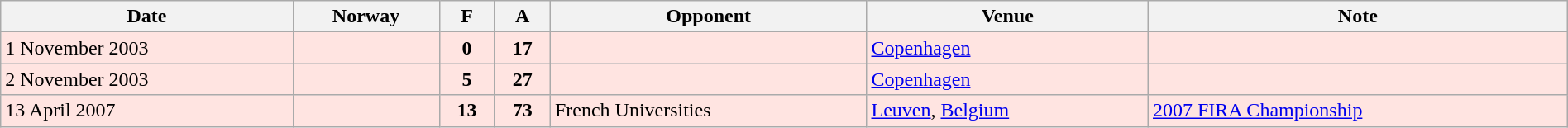<table class="wikitable sortable" style="width:100%">
<tr>
<th>Date</th>
<th>Norway</th>
<th>F</th>
<th>A</th>
<th>Opponent</th>
<th>Venue</th>
<th>Note</th>
</tr>
<tr bgcolor="FFE4E1">
<td>1 November 2003</td>
<td align=right></td>
<td align="center"><strong>0</strong></td>
<td align="center"><strong>17</strong></td>
<td></td>
<td><a href='#'>Copenhagen</a></td>
<td></td>
</tr>
<tr bgcolor="FFE4E1">
<td>2 November 2003</td>
<td align=right></td>
<td align="center"><strong>5</strong></td>
<td align="center"><strong>27</strong></td>
<td></td>
<td><a href='#'>Copenhagen</a></td>
<td></td>
</tr>
<tr bgcolor="FFE4E1">
<td>13 April 2007</td>
<td align=right></td>
<td align="center"><strong>13</strong></td>
<td align="center"><strong>73</strong></td>
<td> French Universities</td>
<td><a href='#'>Leuven</a>, <a href='#'>Belgium</a></td>
<td><a href='#'>2007 FIRA Championship</a></td>
</tr>
</table>
